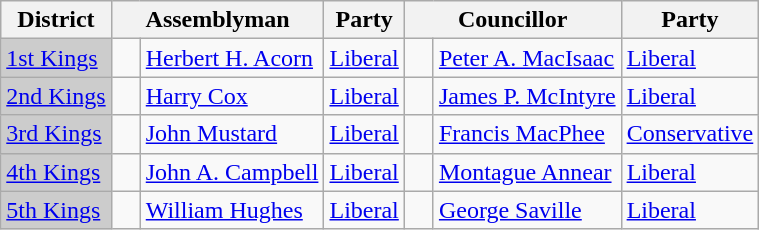<table class="wikitable">
<tr>
<th>District</th>
<th colspan="2">Assemblyman</th>
<th>Party</th>
<th colspan="2">Councillor</th>
<th>Party</th>
</tr>
<tr>
<td bgcolor="CCCCCC"><a href='#'>1st Kings</a></td>
<td>   </td>
<td><a href='#'>Herbert H. Acorn</a></td>
<td><a href='#'>Liberal</a></td>
<td>   </td>
<td><a href='#'>Peter A. MacIsaac</a></td>
<td><a href='#'>Liberal</a></td>
</tr>
<tr>
<td bgcolor="CCCCCC"><a href='#'>2nd Kings</a></td>
<td>   </td>
<td><a href='#'>Harry Cox</a></td>
<td><a href='#'>Liberal</a></td>
<td>   </td>
<td><a href='#'>James P. McIntyre</a></td>
<td><a href='#'>Liberal</a></td>
</tr>
<tr>
<td bgcolor="CCCCCC"><a href='#'>3rd Kings</a></td>
<td>   </td>
<td><a href='#'>John Mustard</a></td>
<td><a href='#'>Liberal</a></td>
<td>   </td>
<td><a href='#'>Francis MacPhee</a></td>
<td><a href='#'>Conservative</a></td>
</tr>
<tr>
<td bgcolor="CCCCCC"><a href='#'>4th Kings</a></td>
<td>   </td>
<td><a href='#'>John A. Campbell</a></td>
<td><a href='#'>Liberal</a></td>
<td>   </td>
<td><a href='#'>Montague Annear</a></td>
<td><a href='#'>Liberal</a></td>
</tr>
<tr>
<td bgcolor="CCCCCC"><a href='#'>5th Kings</a></td>
<td>   </td>
<td><a href='#'>William Hughes</a></td>
<td><a href='#'>Liberal</a></td>
<td>   </td>
<td><a href='#'>George Saville</a></td>
<td><a href='#'>Liberal</a></td>
</tr>
</table>
